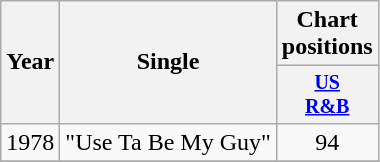<table class="wikitable" style="text-align:center;">
<tr>
<th rowspan="2">Year</th>
<th rowspan="2">Single</th>
<th>Chart positions</th>
</tr>
<tr style="font-size:smaller;">
<th width="40"><a href='#'>US<br>R&B</a></th>
</tr>
<tr>
<td>1978</td>
<td align="left">"Use Ta Be My Guy"</td>
<td>94</td>
</tr>
<tr>
</tr>
</table>
